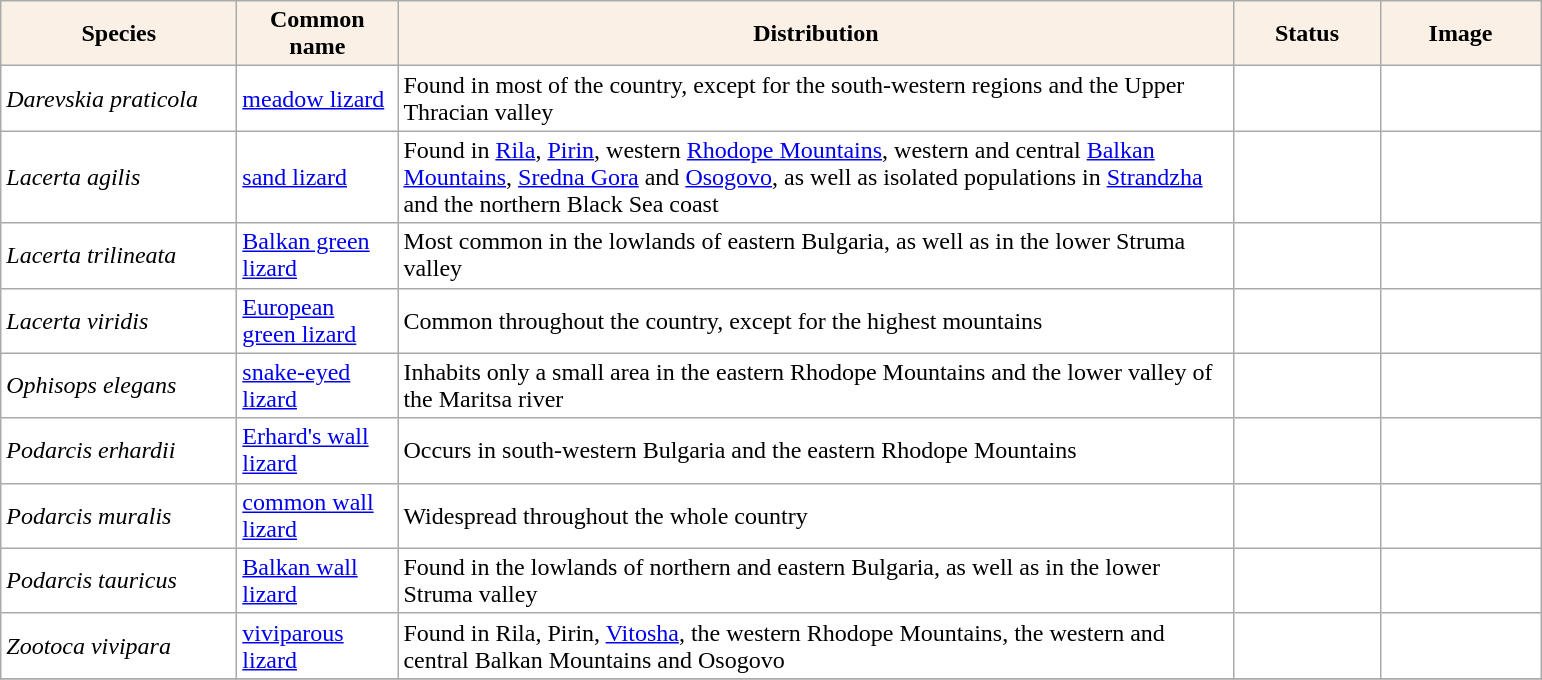<table class="sortable wikitable plainrowheaders" border="0" style="background:#ffffff" align="top" class="sortable wikitable">
<tr ->
<th scope="col" style="background-color:Linen; color:Black" width=150 px>Species</th>
<th scope="col" style="background-color:Linen; color:Black" width=100 px>Common name</th>
<th scope="col" style="background:Linen; color:Black" width=550 px>Distribution</th>
<th scope="col" style="background-color:Linen; color:Black" width=90 px>Status</th>
<th scope="col" style="background:Linen; color:Black" width=100 px>Image</th>
</tr>
<tr>
<td !scope="row" style="background:#ffffff"><em>Darevskia praticola</em></td>
<td><a href='#'>meadow lizard</a></td>
<td>Found in most of the country, except for the south-western regions and the Upper Thracian valley</td>
<td></td>
<td></td>
</tr>
<tr>
<td !scope="row" style="background:#ffffff"><em>Lacerta agilis</em></td>
<td><a href='#'>sand lizard</a></td>
<td>Found in <a href='#'>Rila</a>, <a href='#'>Pirin</a>, western <a href='#'>Rhodope Mountains</a>, western and central <a href='#'>Balkan Mountains</a>, <a href='#'>Sredna Gora</a> and <a href='#'>Osogovo</a>, as well as isolated populations in <a href='#'>Strandzha</a> and the northern Black Sea coast</td>
<td></td>
<td></td>
</tr>
<tr>
<td !scope="row" style="background:#ffffff"><em>Lacerta trilineata</em></td>
<td><a href='#'>Balkan green lizard</a></td>
<td>Most common in the lowlands of eastern Bulgaria, as well as in the lower Struma valley</td>
<td></td>
<td></td>
</tr>
<tr>
<td !scope="row" style="background:#ffffff"><em>Lacerta viridis</em></td>
<td><a href='#'>European green lizard</a></td>
<td>Common throughout the country, except for the highest mountains</td>
<td></td>
<td></td>
</tr>
<tr>
<td !scope="row" style="background:#ffffff"><em>Ophisops elegans</em></td>
<td><a href='#'>snake-eyed lizard</a></td>
<td>Inhabits only a small area in the eastern Rhodope Mountains and the lower valley of the Maritsa river</td>
<td></td>
<td></td>
</tr>
<tr>
<td !scope="row" style="background:#ffffff"><em>Podarcis erhardii</em></td>
<td><a href='#'>Erhard's wall lizard</a></td>
<td>Occurs in south-western Bulgaria and the eastern Rhodope Mountains</td>
<td></td>
<td></td>
</tr>
<tr>
<td !scope="row" style="background:#ffffff"><em>Podarcis muralis</em></td>
<td><a href='#'>common wall lizard</a></td>
<td>Widespread throughout the whole country</td>
<td></td>
<td></td>
</tr>
<tr>
<td !scope="row" style="background:#ffffff"><em>Podarcis tauricus</em></td>
<td><a href='#'>Balkan wall lizard</a></td>
<td>Found in the lowlands of northern and eastern Bulgaria, as well as in the lower Struma valley</td>
<td></td>
<td></td>
</tr>
<tr>
<td !scope="row" style="background:#ffffff"><em>Zootoca vivipara</em></td>
<td><a href='#'>viviparous lizard</a></td>
<td>Found in Rila, Pirin, <a href='#'>Vitosha</a>, the western Rhodope Mountains, the western and central Balkan Mountains and Osogovo</td>
<td></td>
<td></td>
</tr>
<tr>
</tr>
</table>
